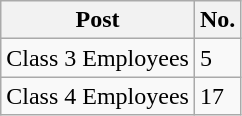<table class="wikitable">
<tr>
<th>Post</th>
<th>No.</th>
</tr>
<tr>
<td>Class 3 Employees</td>
<td>5</td>
</tr>
<tr>
<td>Class 4 Employees</td>
<td>17</td>
</tr>
</table>
